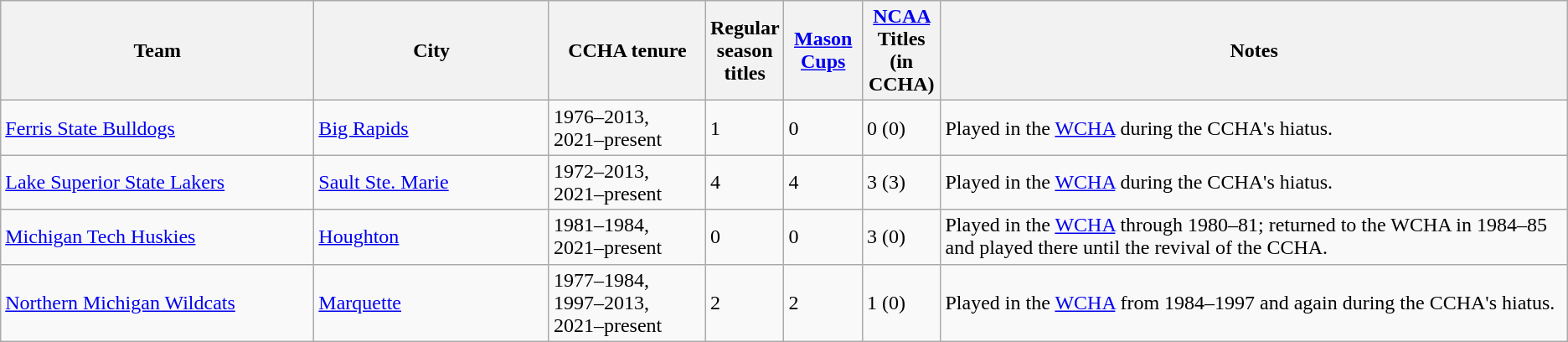<table class="wikitable">
<tr>
<th bgcolor="#DDDDFF" width="20%">Team</th>
<th bgcolor="#DDDDFF" width="15%">City</th>
<th bgcolor="#DDDDFF" width="10%">CCHA tenure</th>
<th bgcolor="#DDDDFF" width="5%">Regular season titles</th>
<th bgcolor="#DDDDFF" width="5%"><a href='#'>Mason Cups</a></th>
<th bgcolor="#DDDDFF" width="5%"><a href='#'>NCAA</a> Titles (in CCHA)</th>
<th bgcolor="#DDDDFF" width="40%">Notes</th>
</tr>
<tr>
<td><a href='#'>Ferris State Bulldogs</a></td>
<td><a href='#'>Big Rapids</a></td>
<td>1976–2013, 2021–present</td>
<td>1</td>
<td>0</td>
<td>0 (0)</td>
<td>Played in the <a href='#'>WCHA</a> during the CCHA's hiatus.</td>
</tr>
<tr>
<td><a href='#'>Lake Superior State Lakers</a></td>
<td><a href='#'>Sault Ste. Marie</a></td>
<td>1972–2013, 2021–present</td>
<td>4</td>
<td>4</td>
<td>3 (3)</td>
<td>Played in the <a href='#'>WCHA</a> during the CCHA's hiatus.</td>
</tr>
<tr>
<td><a href='#'>Michigan Tech Huskies</a></td>
<td><a href='#'>Houghton</a></td>
<td>1981–1984, 2021–present</td>
<td>0</td>
<td>0</td>
<td>3 (0)</td>
<td>Played in the <a href='#'>WCHA</a> through 1980–81; returned to the WCHA in 1984–85 and played there until the revival of the CCHA.</td>
</tr>
<tr>
<td><a href='#'>Northern Michigan Wildcats</a></td>
<td><a href='#'>Marquette</a></td>
<td>1977–1984, 1997–2013, 2021–present</td>
<td>2</td>
<td>2</td>
<td>1 (0)</td>
<td>Played in the <a href='#'>WCHA</a> from 1984–1997 and again during the CCHA's hiatus.</td>
</tr>
</table>
